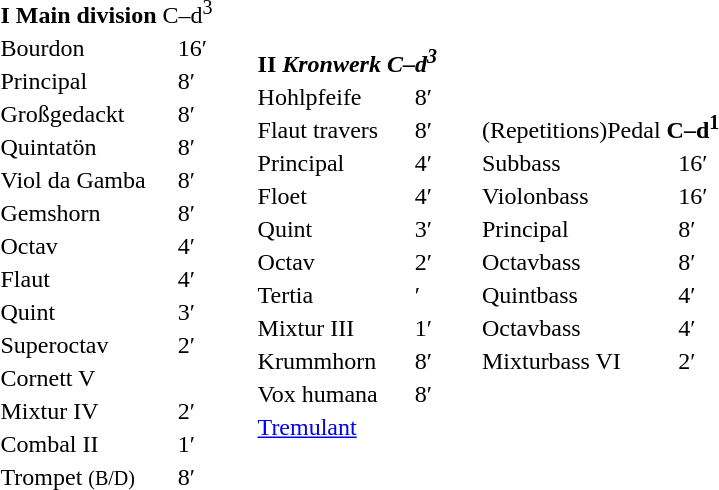<table border="0" cellspacing="20" cellpadding="12" style="border-collapse:collapse;" class="toptextcells">
<tr>
<td><br><table border="0">
<tr>
<td colspan="4"><strong>I Main division</strong> C–d<sup>3</sup><br></td>
</tr>
<tr>
<td>Bourdon</td>
<td>16′</td>
</tr>
<tr>
<td>Principal</td>
<td>8′</td>
</tr>
<tr>
<td>Großgedackt</td>
<td>8′</td>
</tr>
<tr>
<td>Quintatön</td>
<td>8′</td>
</tr>
<tr>
<td>Viol da Gamba</td>
<td>8′</td>
</tr>
<tr>
<td>Gemshorn</td>
<td>8′</td>
</tr>
<tr>
<td>Octav</td>
<td>4′</td>
</tr>
<tr>
<td>Flaut</td>
<td>4′</td>
</tr>
<tr>
<td>Quint</td>
<td>3′</td>
</tr>
<tr>
<td>Superoctav</td>
<td>2′</td>
</tr>
<tr>
<td>Cornett V</td>
<td></td>
</tr>
<tr>
<td>Mixtur IV</td>
<td>2′</td>
</tr>
<tr>
<td>Combal II</td>
<td>1′</td>
</tr>
<tr>
<td>Trompet <small>(B/D)</small></td>
<td>8′</td>
</tr>
</table>
</td>
<td><br><table border="0">
<tr>
<td colspan="4"><strong>II <em>Kronwerk<strong><em> C–d<sup>3</sup><br></td>
</tr>
<tr>
<td>Hohlpfeife</td>
<td>8′</td>
</tr>
<tr>
<td>Flaut travers</td>
<td>8′</td>
</tr>
<tr>
<td>Principal</td>
<td>4′</td>
</tr>
<tr>
<td>Floet</td>
<td>4′</td>
</tr>
<tr>
<td>Quint</td>
<td>3′</td>
</tr>
<tr>
<td>Octav</td>
<td>2′</td>
</tr>
<tr>
<td>Tertia</td>
<td>′</td>
</tr>
<tr>
<td>Mixtur III</td>
<td>1′</td>
</tr>
<tr>
<td>Krummhorn</td>
<td>8′</td>
</tr>
<tr>
<td>Vox humana</td>
<td>8′</td>
</tr>
<tr>
<td></em><a href='#'>Tremulant</a><em></td>
</tr>
</table>
</td>
<td><br><table border="0">
<tr>
<td colspan="4"></strong>(Repetitions)Pedal<strong> C–d<sup>1</sup><br></td>
</tr>
<tr>
<td>Subbass</td>
<td>16′</td>
</tr>
<tr>
<td>Violonbass</td>
<td>16′</td>
</tr>
<tr>
<td>Principal</td>
<td>8′</td>
</tr>
<tr>
<td>Octavbass</td>
<td>8′</td>
</tr>
<tr>
<td>Quintbass</td>
<td>4′</td>
</tr>
<tr>
<td>Octavbass</td>
<td>4′</td>
</tr>
<tr>
<td>Mixturbass VI</td>
<td>2′</td>
</tr>
</table>
</td>
</tr>
</table>
